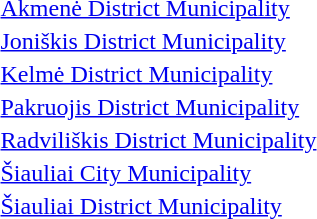<table>
<tr>
<td></td>
<td><a href='#'>Akmenė District Municipality</a></td>
</tr>
<tr>
<td></td>
<td><a href='#'>Joniškis District Municipality</a></td>
</tr>
<tr>
<td></td>
<td><a href='#'>Kelmė District Municipality</a></td>
</tr>
<tr>
<td></td>
<td><a href='#'>Pakruojis District Municipality</a></td>
</tr>
<tr>
<td></td>
<td><a href='#'>Radviliškis District Municipality</a></td>
</tr>
<tr>
<td></td>
<td><a href='#'>Šiauliai City Municipality</a></td>
</tr>
<tr>
<td></td>
<td><a href='#'>Šiauliai District Municipality</a></td>
</tr>
</table>
